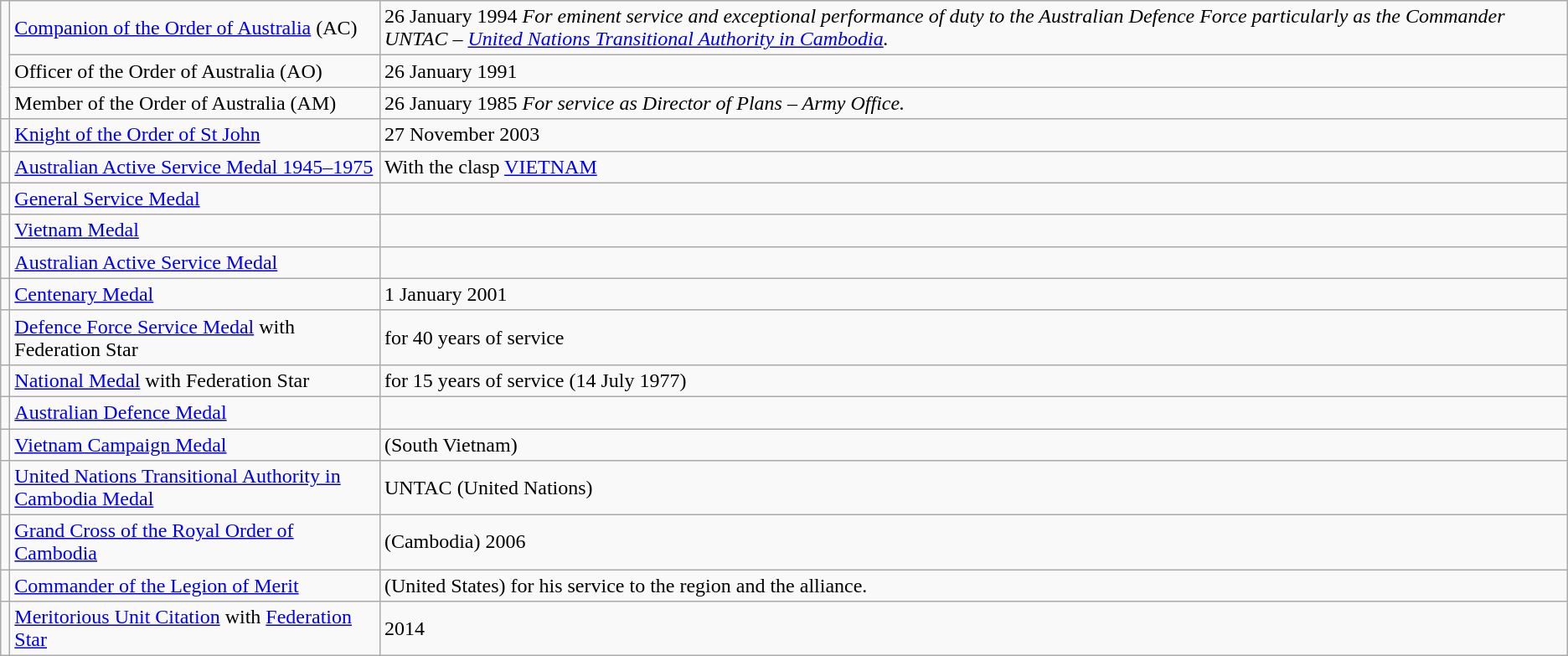<table class="wikitable">
<tr>
<td rowspan=3></td>
<td><a href='#'>Companion of the Order of Australia</a> (AC)</td>
<td>26 January 1994 <em>For eminent service and exceptional performance of duty to the Australian Defence Force particularly as the Commander UNTAC – <a href='#'>United Nations Transitional Authority in Cambodia</a>.</em></td>
</tr>
<tr>
<td>Officer of the Order of Australia (AO)</td>
<td>26 January 1991</td>
</tr>
<tr>
<td>Member of the Order of Australia (AM)</td>
<td>26 January 1985 <em>For service as Director of Plans – Army Office.</em></td>
</tr>
<tr>
<td></td>
<td><a href='#'>Knight of the Order of St John</a></td>
<td>27 November 2003</td>
</tr>
<tr>
<td></td>
<td><a href='#'>Australian Active Service Medal 1945–1975</a></td>
<td>With the clasp <a href='#'>VIETNAM</a></td>
</tr>
<tr>
<td></td>
<td><a href='#'>General Service Medal</a></td>
<td></td>
</tr>
<tr>
<td></td>
<td><a href='#'>Vietnam Medal</a></td>
<td></td>
</tr>
<tr>
<td></td>
<td><a href='#'>Australian Active Service Medal</a></td>
<td></td>
</tr>
<tr>
<td></td>
<td><a href='#'>Centenary Medal</a></td>
<td>1 January 2001</td>
</tr>
<tr>
<td></td>
<td><a href='#'>Defence Force Service Medal</a> with Federation Star</td>
<td>for 40 years of service</td>
</tr>
<tr>
<td></td>
<td><a href='#'>National Medal</a> with Federation Star</td>
<td>for 15 years of service (14 July 1977)</td>
</tr>
<tr>
<td></td>
<td><a href='#'>Australian Defence Medal</a></td>
<td></td>
</tr>
<tr>
<td></td>
<td><a href='#'>Vietnam Campaign Medal</a></td>
<td>(South Vietnam)</td>
</tr>
<tr>
<td></td>
<td><a href='#'>United Nations Transitional Authority in Cambodia Medal</a></td>
<td>UNTAC (United Nations)</td>
</tr>
<tr>
<td></td>
<td><a href='#'>Grand Cross of the Royal Order of Cambodia</a></td>
<td>(Cambodia) 2006</td>
</tr>
<tr>
<td></td>
<td><a href='#'>Commander of the Legion of Merit</a></td>
<td>(United States) for his service to the region and the alliance.</td>
</tr>
<tr>
<td></td>
<td><a href='#'>Meritorious Unit Citation</a> with <a href='#'>Federation Star</a></td>
<td>2014</td>
</tr>
</table>
